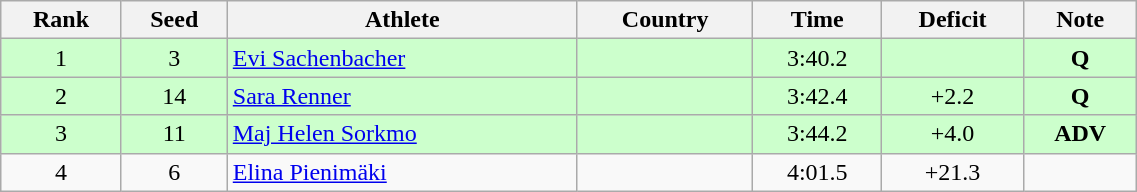<table class="wikitable sortable" style="text-align:center" width=60%>
<tr>
<th>Rank</th>
<th>Seed</th>
<th>Athlete</th>
<th>Country</th>
<th>Time</th>
<th>Deficit</th>
<th>Note</th>
</tr>
<tr bgcolor="#ccffcc">
<td>1</td>
<td>3</td>
<td align=left><a href='#'>Evi Sachenbacher</a></td>
<td align=left></td>
<td>3:40.2</td>
<td></td>
<td><strong>Q</strong></td>
</tr>
<tr bgcolor="#ccffcc">
<td>2</td>
<td>14</td>
<td align=left><a href='#'>Sara Renner</a></td>
<td align=left></td>
<td>3:42.4</td>
<td>+2.2</td>
<td><strong>Q</strong></td>
</tr>
<tr bgcolor="#ccffcc">
<td>3</td>
<td>11</td>
<td align=left><a href='#'>Maj Helen Sorkmo</a></td>
<td align=left></td>
<td>3:44.2</td>
<td>+4.0</td>
<td><strong>ADV</strong></td>
</tr>
<tr>
<td>4</td>
<td>6</td>
<td align=left><a href='#'>Elina Pienimäki</a></td>
<td align=left></td>
<td>4:01.5</td>
<td>+21.3</td>
<td></td>
</tr>
</table>
